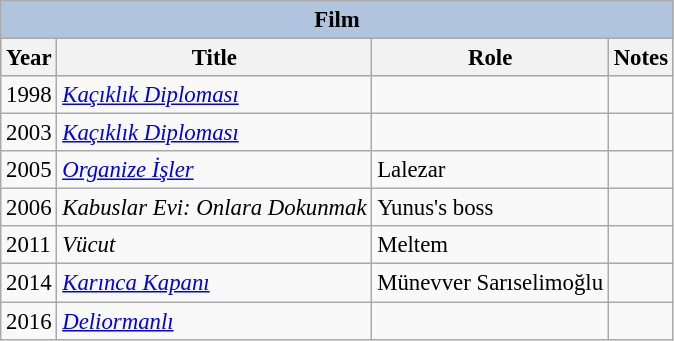<table class="wikitable plainrowheaders sortable" style="margin-right: 0; font-size: 95%;">
<tr bgcolor="#CCCCCC" align="center">
<th colspan="4" style="background: LightSteelBlue;">Film</th>
</tr>
<tr bgcolor="#CCCCCC" align="center">
<th>Year</th>
<th>Title</th>
<th>Role</th>
<th>Notes</th>
</tr>
<tr>
<td>1998</td>
<td><em><a href='#'>Kaçıklık Diploması</a></em></td>
<td></td>
<td></td>
</tr>
<tr>
<td>2003</td>
<td><em><a href='#'>Kaçıklık Diploması</a></em></td>
<td></td>
<td></td>
</tr>
<tr>
<td>2005</td>
<td><em><a href='#'>Organize İşler</a></em></td>
<td>Lalezar</td>
<td></td>
</tr>
<tr>
<td>2006</td>
<td><em>Kabuslar Evi: Onlara Dokunmak</em></td>
<td>Yunus's boss</td>
<td></td>
</tr>
<tr>
<td>2011</td>
<td><em>Vücut</em></td>
<td>Meltem</td>
<td></td>
</tr>
<tr>
<td>2014</td>
<td><em><a href='#'>Karınca Kapanı</a></em></td>
<td>Münevver Sarıselimoğlu</td>
<td></td>
</tr>
<tr>
<td>2016</td>
<td><em><a href='#'>Deliormanlı</a></em></td>
<td></td>
<td></td>
</tr>
</table>
